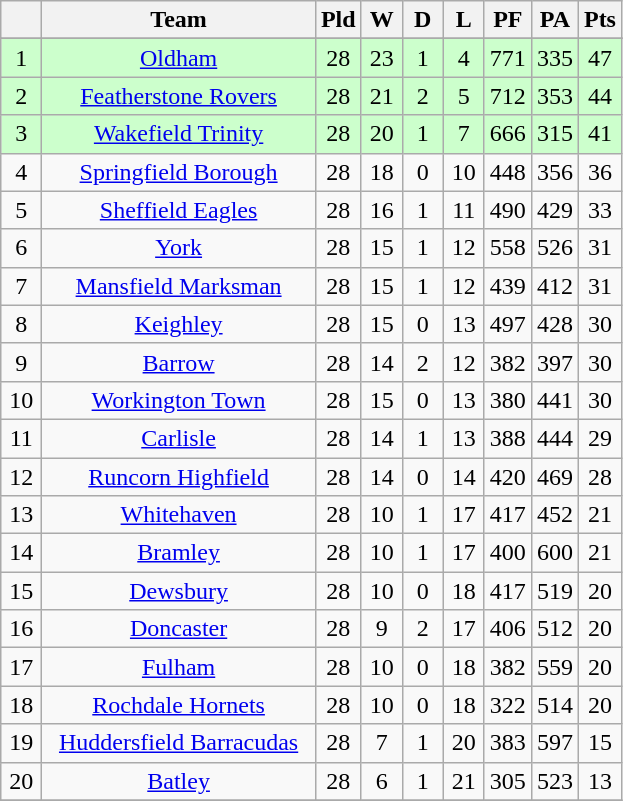<table class="wikitable" style="text-align:center;">
<tr>
<th width=20 abbr="Position"></th>
<th width=175>Team</th>
<th width=20 abbr="Played">Pld</th>
<th width=20 abbr="Won">W</th>
<th width=20 abbr="Drawn">D</th>
<th width=20 abbr="Lost">L</th>
<th width=20 abbr=”Points For”>PF</th>
<th width=20 abbr=”Points Against”>PA</th>
<th width=20 abbr="Points">Pts</th>
</tr>
<tr>
</tr>
<tr align=center style="background:#ccffcc;color:">
<td>1</td>
<td><a href='#'>Oldham</a></td>
<td>28</td>
<td>23</td>
<td>1</td>
<td>4</td>
<td>771</td>
<td>335</td>
<td>47</td>
</tr>
<tr align=center style="background:#ccffcc;color:">
<td>2</td>
<td><a href='#'>Featherstone Rovers</a></td>
<td>28</td>
<td>21</td>
<td>2</td>
<td>5</td>
<td>712</td>
<td>353</td>
<td>44</td>
</tr>
<tr align=center style="background:#ccffcc;color:">
<td>3</td>
<td><a href='#'>Wakefield Trinity</a></td>
<td>28</td>
<td>20</td>
<td>1</td>
<td>7</td>
<td>666</td>
<td>315</td>
<td>41</td>
</tr>
<tr align=center style="background:">
<td>4</td>
<td><a href='#'>Springfield Borough</a></td>
<td>28</td>
<td>18</td>
<td>0</td>
<td>10</td>
<td>448</td>
<td>356</td>
<td>36</td>
</tr>
<tr align=center style="background:">
<td>5</td>
<td><a href='#'>Sheffield Eagles</a></td>
<td>28</td>
<td>16</td>
<td>1</td>
<td>11</td>
<td>490</td>
<td>429</td>
<td>33</td>
</tr>
<tr align=center style="background:">
<td>6</td>
<td><a href='#'>York</a></td>
<td>28</td>
<td>15</td>
<td>1</td>
<td>12</td>
<td>558</td>
<td>526</td>
<td>31</td>
</tr>
<tr align=center style="background:">
<td>7</td>
<td><a href='#'>Mansfield Marksman</a></td>
<td>28</td>
<td>15</td>
<td>1</td>
<td>12</td>
<td>439</td>
<td>412</td>
<td>31</td>
</tr>
<tr align=center style="background:">
<td>8</td>
<td><a href='#'>Keighley</a></td>
<td>28</td>
<td>15</td>
<td>0</td>
<td>13</td>
<td>497</td>
<td>428</td>
<td>30</td>
</tr>
<tr align=center style="background:">
<td>9</td>
<td><a href='#'>Barrow</a></td>
<td>28</td>
<td>14</td>
<td>2</td>
<td>12</td>
<td>382</td>
<td>397</td>
<td>30</td>
</tr>
<tr align=center style="background:">
<td>10</td>
<td><a href='#'>Workington Town</a></td>
<td>28</td>
<td>15</td>
<td>0</td>
<td>13</td>
<td>380</td>
<td>441</td>
<td>30</td>
</tr>
<tr align=center style="background:">
<td>11</td>
<td><a href='#'>Carlisle</a></td>
<td>28</td>
<td>14</td>
<td>1</td>
<td>13</td>
<td>388</td>
<td>444</td>
<td>29</td>
</tr>
<tr align=center style="background:">
<td>12</td>
<td><a href='#'>Runcorn Highfield</a></td>
<td>28</td>
<td>14</td>
<td>0</td>
<td>14</td>
<td>420</td>
<td>469</td>
<td>28</td>
</tr>
<tr align=center style="background:">
<td>13</td>
<td><a href='#'>Whitehaven</a></td>
<td>28</td>
<td>10</td>
<td>1</td>
<td>17</td>
<td>417</td>
<td>452</td>
<td>21</td>
</tr>
<tr align=center style="background:">
<td>14</td>
<td><a href='#'>Bramley</a></td>
<td>28</td>
<td>10</td>
<td>1</td>
<td>17</td>
<td>400</td>
<td>600</td>
<td>21</td>
</tr>
<tr align=center style="background:">
<td>15</td>
<td><a href='#'>Dewsbury</a></td>
<td>28</td>
<td>10</td>
<td>0</td>
<td>18</td>
<td>417</td>
<td>519</td>
<td>20</td>
</tr>
<tr align=center style="background:">
<td>16</td>
<td><a href='#'>Doncaster</a></td>
<td>28</td>
<td>9</td>
<td>2</td>
<td>17</td>
<td>406</td>
<td>512</td>
<td>20</td>
</tr>
<tr align=center style="background:">
<td>17</td>
<td><a href='#'>Fulham</a></td>
<td>28</td>
<td>10</td>
<td>0</td>
<td>18</td>
<td>382</td>
<td>559</td>
<td>20</td>
</tr>
<tr align=center style="background:">
<td>18</td>
<td><a href='#'>Rochdale Hornets</a></td>
<td>28</td>
<td>10</td>
<td>0</td>
<td>18</td>
<td>322</td>
<td>514</td>
<td>20</td>
</tr>
<tr align=center style="background:">
<td>19</td>
<td><a href='#'>Huddersfield Barracudas</a></td>
<td>28</td>
<td>7</td>
<td>1</td>
<td>20</td>
<td>383</td>
<td>597</td>
<td>15</td>
</tr>
<tr align=center style="background:">
<td>20</td>
<td><a href='#'>Batley</a></td>
<td>28</td>
<td>6</td>
<td>1</td>
<td>21</td>
<td>305</td>
<td>523</td>
<td>13</td>
</tr>
<tr>
</tr>
</table>
